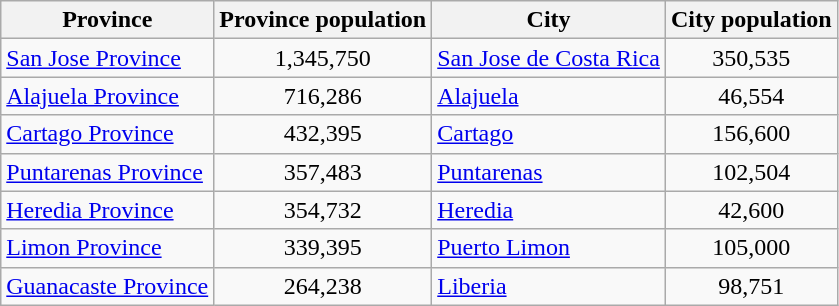<table class="wikitable">
<tr>
<th>Province</th>
<th>Province population</th>
<th>City</th>
<th>City population</th>
</tr>
<tr>
<td border = "1"><a href='#'>San Jose Province</a></td>
<td style="text-align:center;">1,345,750</td>
<td align="left"><a href='#'>San Jose de Costa Rica</a></td>
<td style="text-align:center;">350,535</td>
</tr>
<tr>
<td border = "1"><a href='#'>Alajuela Province</a></td>
<td style="text-align:center;">716,286</td>
<td align="left"><a href='#'>Alajuela</a></td>
<td style="text-align:center;">46,554</td>
</tr>
<tr>
<td border = "1"><a href='#'>Cartago Province</a></td>
<td style="text-align:center;">432,395</td>
<td align="left"><a href='#'>Cartago</a></td>
<td style="text-align:center;">156,600</td>
</tr>
<tr>
<td border = "1"><a href='#'>Puntarenas Province</a></td>
<td style="text-align:center;">357,483</td>
<td align="left"><a href='#'>Puntarenas</a></td>
<td style="text-align:center;">102,504</td>
</tr>
<tr>
<td border = "1"><a href='#'>Heredia Province</a></td>
<td style="text-align:center;">354,732</td>
<td align="left"><a href='#'>Heredia</a></td>
<td style="text-align:center;">42,600</td>
</tr>
<tr>
<td border = "1"><a href='#'>Limon Province</a></td>
<td style="text-align:center;">339,395</td>
<td align="left"><a href='#'>Puerto Limon</a></td>
<td style="text-align:center;">105,000</td>
</tr>
<tr>
<td border = "1"><a href='#'>Guanacaste Province</a></td>
<td style="text-align:center;">264,238</td>
<td align="left"><a href='#'>Liberia</a></td>
<td style="text-align:center;">98,751</td>
</tr>
</table>
